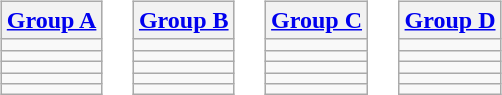<table>
<tr>
<td><br><table class="wikitable">
<tr>
<th><a href='#'>Group A</a></th>
</tr>
<tr>
<td></td>
</tr>
<tr>
<td></td>
</tr>
<tr>
<td></td>
</tr>
<tr>
<td></td>
</tr>
<tr>
<td></td>
</tr>
</table>
</td>
<td><br><table class="wikitable">
<tr>
<th><a href='#'>Group B</a></th>
</tr>
<tr>
<td></td>
</tr>
<tr>
<td></td>
</tr>
<tr>
<td></td>
</tr>
<tr>
<td></td>
</tr>
<tr>
<td></td>
</tr>
</table>
</td>
<td><br><table class="wikitable">
<tr>
<th><a href='#'>Group C</a></th>
</tr>
<tr>
<td></td>
</tr>
<tr>
<td></td>
</tr>
<tr>
<td></td>
</tr>
<tr>
<td></td>
</tr>
<tr>
<td></td>
</tr>
</table>
</td>
<td><br><table class="wikitable">
<tr>
<th><a href='#'>Group D</a></th>
</tr>
<tr>
<td></td>
</tr>
<tr>
<td></td>
</tr>
<tr>
<td></td>
</tr>
<tr>
<td></td>
</tr>
<tr>
<td></td>
</tr>
</table>
</td>
</tr>
</table>
